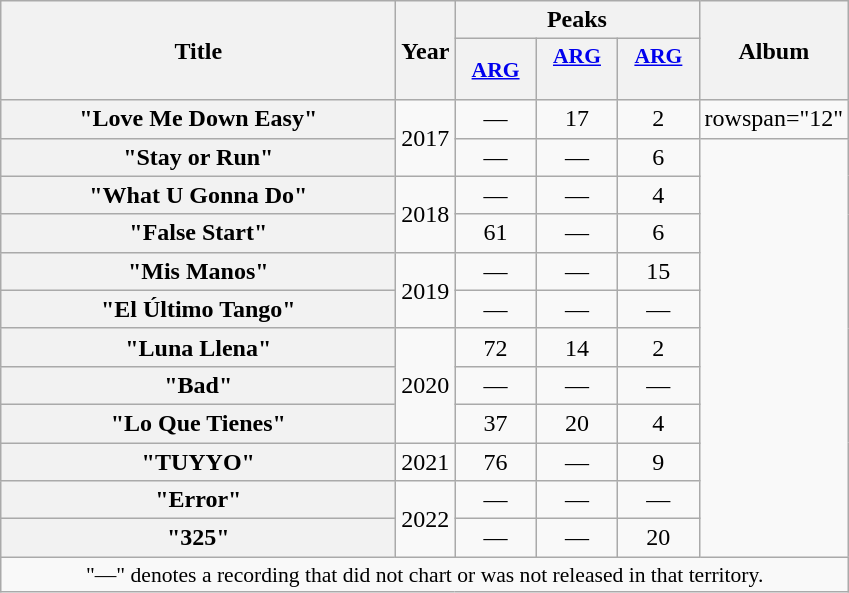<table class="wikitable plainrowheaders" style="text-align:center;">
<tr>
<th scope="col" rowspan="2" style="width:16em;">Title</th>
<th scope="col" rowspan="2">Year</th>
<th scope="col" colspan="3">Peaks</th>
<th scope="col" rowspan="2">Album</th>
</tr>
<tr>
<th scope="col" style="width:3.3em;font-size:90%;"><a href='#'>ARG</a><br></th>
<th scope="col" style="width:3.3em;font-size:90%;"><a href='#'>ARG<br></a><br></th>
<th scope="col" style="width:3.3em;font-size:90%;"><a href='#'>ARG<br></a><br></th>
</tr>
<tr>
<th scope="row">"Love Me Down Easy"</th>
<td rowspan="2">2017</td>
<td>—</td>
<td>17</td>
<td>2</td>
<td>rowspan="12" </td>
</tr>
<tr>
<th scope="row">"Stay or Run"</th>
<td>—</td>
<td>—</td>
<td>6</td>
</tr>
<tr>
<th scope="row">"What U Gonna Do"</th>
<td rowspan="2">2018</td>
<td>—</td>
<td>—</td>
<td>4</td>
</tr>
<tr>
<th scope="row">"False Start"</th>
<td>61</td>
<td>—</td>
<td>6</td>
</tr>
<tr>
<th scope="row">"Mis Manos"</th>
<td rowspan="2">2019</td>
<td>—</td>
<td>—</td>
<td>15</td>
</tr>
<tr>
<th scope="row">"El Último Tango"</th>
<td>—</td>
<td>—</td>
<td>—</td>
</tr>
<tr>
<th scope="row">"Luna Llena"</th>
<td rowspan="3">2020</td>
<td>72</td>
<td>14</td>
<td>2</td>
</tr>
<tr>
<th scope="row">"Bad"</th>
<td>—</td>
<td>—</td>
<td>—</td>
</tr>
<tr>
<th scope="row">"Lo Que Tienes" </th>
<td>37</td>
<td>20</td>
<td>4</td>
</tr>
<tr>
<th scope="row">"TUYYO" </th>
<td>2021</td>
<td>76</td>
<td>—</td>
<td>9</td>
</tr>
<tr>
<th scope="row">"Error"</th>
<td rowspan="2">2022</td>
<td>—</td>
<td>—</td>
<td>—</td>
</tr>
<tr>
<th scope="row">"325"</th>
<td>—</td>
<td>—</td>
<td>20</td>
</tr>
<tr>
<td colspan="14" style="font-size:90%">"—" denotes a recording that did not chart or was not released in that territory.</td>
</tr>
</table>
